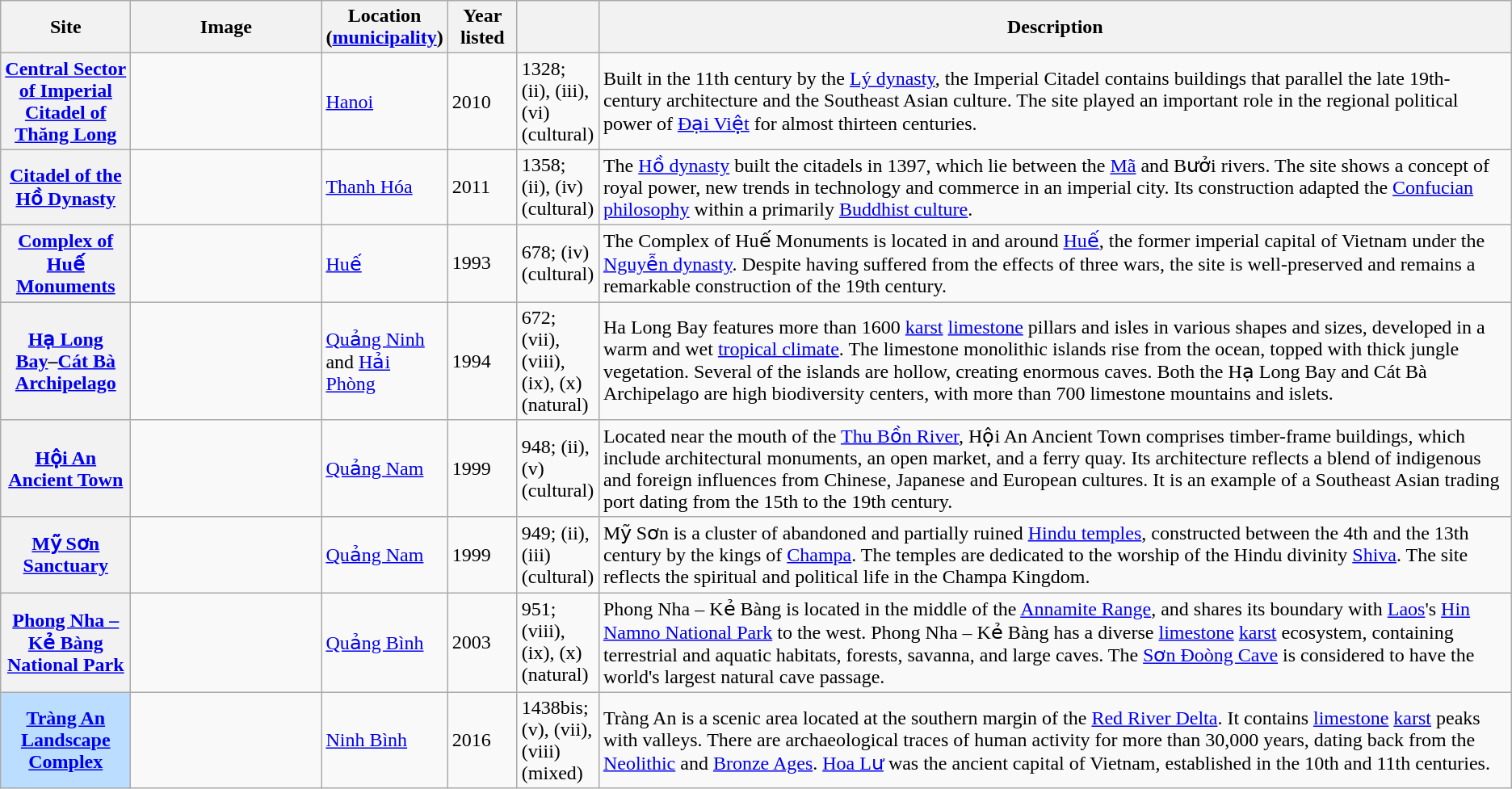<table class="wikitable sortable plainrowheaders">
<tr>
<th style="width:100px;" scope="col">Site</th>
<th class="unsortable" style="width:150px;" scope="col">Image</th>
<th style="width:80px;" scope="col">Location (<a href='#'>municipality</a>)</th>
<th style="width:50px;" scope="col">Year listed</th>
<th style="width:60px;" scope="col" data-sort-type="number"></th>
<th scope="col" class="unsortable">Description</th>
</tr>
<tr>
<th scope="row"><a href='#'>Central Sector of Imperial Citadel of Thăng Long</a></th>
<td></td>
<td><a href='#'>Hanoi</a></td>
<td>2010</td>
<td>1328; (ii), (iii), (vi) (cultural)</td>
<td>Built in the 11th century by the <a href='#'>Lý dynasty</a>, the Imperial Citadel contains buildings that parallel the late 19th-century architecture and the Southeast Asian culture. The site played an important role in the regional political power of <a href='#'>Đại Việt</a> for almost thirteen centuries.</td>
</tr>
<tr>
<th scope="row"><a href='#'>Citadel of the Hồ Dynasty</a></th>
<td></td>
<td><a href='#'>Thanh Hóa</a></td>
<td>2011</td>
<td>1358; (ii), (iv) (cultural)</td>
<td>The <a href='#'>Hồ dynasty</a> built the citadels in 1397, which lie between the <a href='#'>Mã</a> and Bưởi rivers. The site shows a concept of royal power, new trends in technology and commerce in an imperial city. Its construction adapted the <a href='#'>Confucian philosophy</a> within a primarily <a href='#'>Buddhist culture</a>.</td>
</tr>
<tr>
<th scope="row"><a href='#'>Complex of Huế Monuments</a></th>
<td></td>
<td><a href='#'>Huế</a></td>
<td>1993</td>
<td>678; (iv) (cultural)</td>
<td>The Complex of Huế Monuments is located in and around <a href='#'>Huế</a>, the former imperial capital of Vietnam under the <a href='#'>Nguyễn dynasty</a>. Despite having suffered from the effects of three wars, the site is well-preserved and remains a remarkable construction of the 19th century.</td>
</tr>
<tr>
<th scope="row"><a href='#'>Hạ Long Bay</a>–<a href='#'>Cát Bà Archipelago</a></th>
<td></td>
<td><a href='#'>Quảng Ninh</a> and <a href='#'>Hải Phòng</a></td>
<td>1994</td>
<td>672; (vii), (viii), (ix), (x) (natural)</td>
<td>Ha Long Bay features more than 1600 <a href='#'>karst</a> <a href='#'>limestone</a> pillars and isles in various shapes and sizes, developed in a warm and wet <a href='#'>tropical climate</a>. The limestone monolithic islands rise from the ocean, topped with thick jungle vegetation. Several of the islands are hollow, creating enormous caves. Both the Hạ Long Bay and Cát Bà Archipelago are high biodiversity centers, with more than 700 limestone mountains and islets.</td>
</tr>
<tr>
<th scope="row"><a href='#'>Hội An Ancient Town</a></th>
<td></td>
<td><a href='#'>Quảng Nam</a></td>
<td>1999</td>
<td>948; (ii), (v) (cultural)</td>
<td>Located near the mouth of the <a href='#'>Thu Bồn River</a>, Hội An Ancient Town comprises timber-frame buildings, which include architectural monuments, an open market, and a ferry quay. Its architecture reflects a blend of indigenous and foreign influences from Chinese, Japanese and European cultures. It is an example of a Southeast Asian trading port dating from the 15th to the 19th century.</td>
</tr>
<tr>
<th scope="row"><a href='#'>Mỹ Sơn Sanctuary</a></th>
<td></td>
<td><a href='#'>Quảng Nam</a></td>
<td>1999</td>
<td>949; (ii), (iii) (cultural)</td>
<td>Mỹ Sơn is a cluster of abandoned and partially ruined <a href='#'>Hindu temples</a>, constructed between the 4th and the 13th century by the kings of <a href='#'>Champa</a>. The temples are dedicated to the worship of the Hindu divinity <a href='#'>Shiva</a>. The site reflects the spiritual and political life in the Champa Kingdom.</td>
</tr>
<tr>
<th scope="row"><a href='#'>Phong Nha – Kẻ Bàng National Park</a></th>
<td></td>
<td><a href='#'>Quảng Bình</a></td>
<td>2003</td>
<td>951; (viii), (ix), (x) (natural)</td>
<td>Phong Nha – Kẻ Bàng is located in the middle of the <a href='#'>Annamite Range</a>, and shares its boundary with <a href='#'>Laos</a>'s <a href='#'>Hin Namno National Park</a> to the west. Phong Nha – Kẻ Bàng has a diverse <a href='#'>limestone</a> <a href='#'>karst</a> ecosystem, containing terrestrial and aquatic habitats, forests, savanna, and large caves. The <a href='#'>Sơn Đoòng Cave</a> is considered to have the world's largest natural cave passage.</td>
</tr>
<tr>
<th scope="row" style="background-color:#bbddff"><a href='#'>Tràng An Landscape Complex</a> </th>
<td></td>
<td><a href='#'>Ninh Bình</a></td>
<td>2016</td>
<td>1438bis; (v), (vii), (viii) (mixed)</td>
<td>Tràng An is a scenic area located at the southern margin of the <a href='#'>Red River Delta</a>. It contains <a href='#'>limestone</a> <a href='#'>karst</a> peaks with valleys. There are archaeological traces of human activity for more than 30,000 years, dating back from the <a href='#'>Neolithic</a> and <a href='#'>Bronze Ages</a>. <a href='#'>Hoa Lư</a> was the ancient capital of Vietnam, established in the 10th and 11th centuries.</td>
</tr>
</table>
